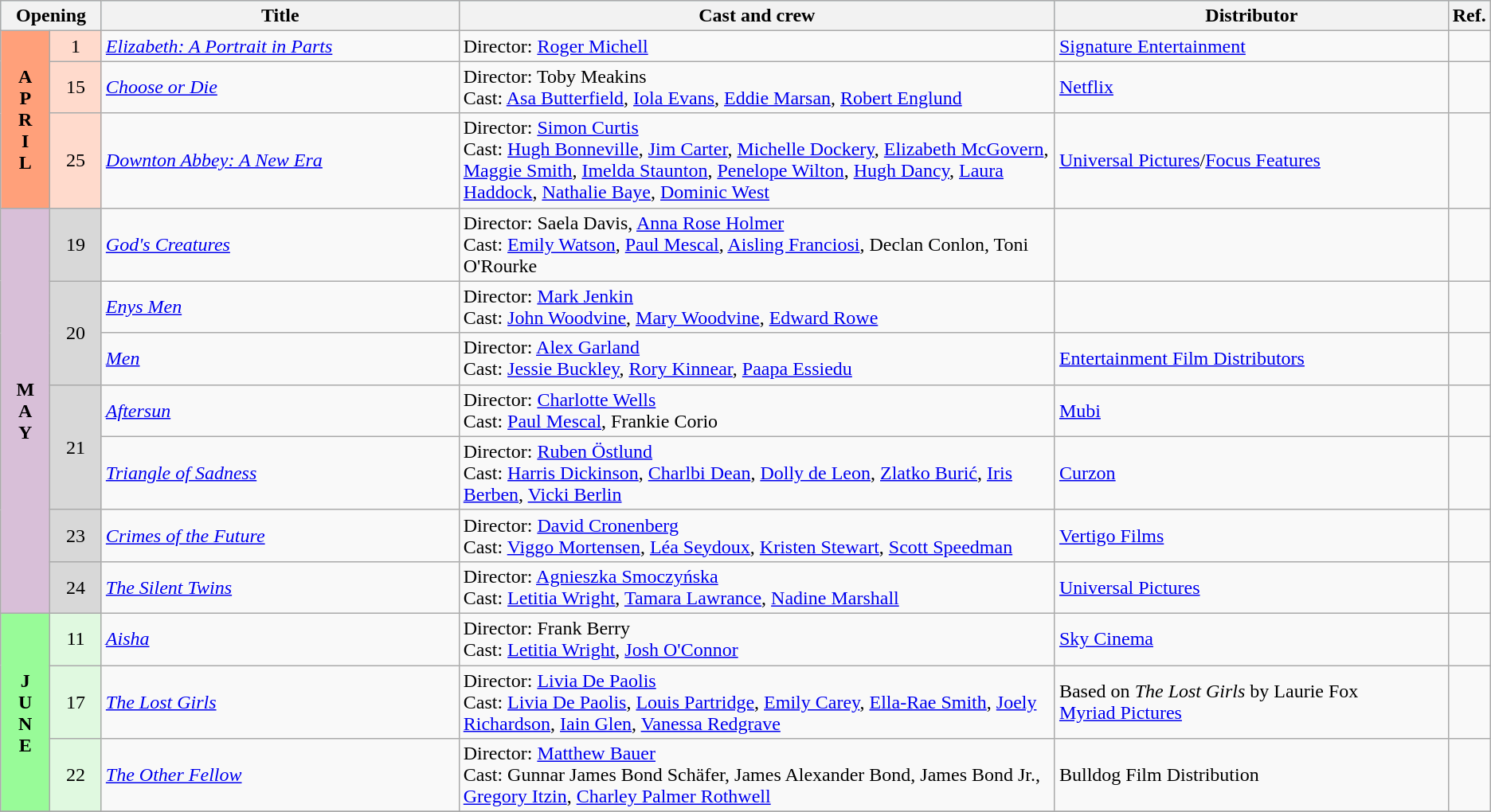<table class="wikitable">
<tr style="background:#b0e0e6; text-align:center;">
<th colspan="2">Opening</th>
<th style="width:24%;">Title</th>
<th style="width:40%;">Cast and crew</th>
<th>Distributor</th>
<th style="width:2%;">Ref.</th>
</tr>
<tr>
<th rowspan="3" style="text-align:center; background:#ffa07a; textcolor:#000;">A<br>P<br>R<br>I<br>L</th>
<td rowspan="1" style="text-align:center; background:#ffdacc;">1</td>
<td><em><a href='#'>Elizabeth: A Portrait in Parts</a></em></td>
<td>Director: <a href='#'>Roger Michell</a></td>
<td><a href='#'>Signature Entertainment</a></td>
<td></td>
</tr>
<tr>
<td rowspan="1" style="text-align:center; background:#ffdacc;">15</td>
<td><em><a href='#'>Choose or Die</a></em></td>
<td>Director: Toby Meakins <br> Cast: <a href='#'>Asa Butterfield</a>, <a href='#'>Iola Evans</a>, <a href='#'>Eddie Marsan</a>, <a href='#'>Robert Englund</a></td>
<td><a href='#'>Netflix</a></td>
<td style="text-align:center"></td>
</tr>
<tr>
<td rowspan="1" style="text-align:center; background:#ffdacc;">25</td>
<td><em><a href='#'>Downton Abbey: A New Era</a></em></td>
<td>Director: <a href='#'>Simon Curtis</a> <br> Cast: <a href='#'>Hugh Bonneville</a>, <a href='#'>Jim Carter</a>, <a href='#'>Michelle Dockery</a>, <a href='#'>Elizabeth McGovern</a>, <a href='#'>Maggie Smith</a>, <a href='#'>Imelda Staunton</a>, <a href='#'>Penelope Wilton</a>, <a href='#'>Hugh Dancy</a>, <a href='#'>Laura Haddock</a>, <a href='#'>Nathalie Baye</a>, <a href='#'>Dominic West</a></td>
<td><a href='#'>Universal Pictures</a>/<a href='#'>Focus Features</a></td>
<td style="text-align:center"></td>
</tr>
<tr>
<th rowspan="7" style="text-align:center; background:thistle; textcolor:#000;">M<br>A<br>Y</th>
<td rowspan="1" style="text-align:center; background:#d8d8d8;">19</td>
<td><em><a href='#'>God's Creatures</a></em></td>
<td>Director: Saela Davis, <a href='#'>Anna Rose Holmer</a> <br> Cast: <a href='#'>Emily Watson</a>, <a href='#'>Paul Mescal</a>, <a href='#'>Aisling Franciosi</a>, Declan Conlon, Toni O'Rourke</td>
<td></td>
<td style="text-align:center"></td>
</tr>
<tr>
<td rowspan="2" style="text-align:center; background:#d8d8d8;">20</td>
<td><em><a href='#'>Enys Men</a></em></td>
<td>Director: <a href='#'>Mark Jenkin</a> <br> Cast: <a href='#'>John Woodvine</a>, <a href='#'>Mary Woodvine</a>, <a href='#'>Edward Rowe</a></td>
<td></td>
<td style="text-align:center"></td>
</tr>
<tr>
<td><em><a href='#'>Men</a></em></td>
<td>Director: <a href='#'>Alex Garland</a> <br> Cast: <a href='#'>Jessie Buckley</a>, <a href='#'>Rory Kinnear</a>, <a href='#'>Paapa Essiedu</a></td>
<td><a href='#'>Entertainment Film Distributors</a></td>
<td style="text-align:center"></td>
</tr>
<tr>
<td rowspan="2" style="text-align:center; background:#d8d8d8;">21</td>
<td><em><a href='#'>Aftersun</a></em></td>
<td>Director: <a href='#'>Charlotte Wells</a> <br> Cast: <a href='#'>Paul Mescal</a>, Frankie Corio</td>
<td><a href='#'>Mubi</a></td>
<td></td>
</tr>
<tr>
<td><em><a href='#'>Triangle of Sadness</a></em></td>
<td>Director: <a href='#'>Ruben Östlund</a> <br> Cast: <a href='#'>Harris Dickinson</a>, <a href='#'>Charlbi Dean</a>, <a href='#'>Dolly de Leon</a>, <a href='#'>Zlatko Burić</a>, <a href='#'>Iris Berben</a>, <a href='#'>Vicki Berlin</a></td>
<td><a href='#'>Curzon</a></td>
<td></td>
</tr>
<tr>
<td rowspan="1" style="text-align:center; background:#d8d8d8;">23</td>
<td><em><a href='#'>Crimes of the Future</a></em></td>
<td>Director: <a href='#'>David Cronenberg</a> <br> Cast: <a href='#'>Viggo Mortensen</a>, <a href='#'>Léa Seydoux</a>, <a href='#'>Kristen Stewart</a>, <a href='#'>Scott Speedman</a></td>
<td><a href='#'>Vertigo Films</a></td>
<td style="text-align:center"></td>
</tr>
<tr>
<td rowspan="1" style="text-align:center; background:#d8d8d8;">24</td>
<td><em><a href='#'>The Silent Twins</a></em></td>
<td>Director: <a href='#'>Agnieszka Smoczyńska</a> <br> Cast: <a href='#'>Letitia Wright</a>, <a href='#'>Tamara Lawrance</a>, <a href='#'>Nadine Marshall</a></td>
<td><a href='#'>Universal Pictures</a></td>
<td></td>
</tr>
<tr>
<th rowspan="3" style="text-align:center; background:#98fb98; textcolor:#000;">J<br>U<br>N<br>E</th>
<td rowspan="1" style="text-align:center; background:#e0f9e0;">11</td>
<td><em><a href='#'>Aisha</a></em></td>
<td>Director: Frank Berry <br> Cast: <a href='#'>Letitia Wright</a>, <a href='#'>Josh O'Connor</a></td>
<td><a href='#'>Sky Cinema</a></td>
<td style="text-align:center"></td>
</tr>
<tr>
<td rowspan="1" style="text-align:center; background:#e0f9e0;">17</td>
<td><em><a href='#'>The Lost Girls</a></em></td>
<td>Director: <a href='#'>Livia De Paolis</a> <br> Cast: <a href='#'>Livia De Paolis</a>, <a href='#'>Louis Partridge</a>, <a href='#'>Emily Carey</a>, <a href='#'>Ella-Rae Smith</a>, <a href='#'>Joely Richardson</a>, <a href='#'>Iain Glen</a>, <a href='#'>Vanessa Redgrave</a></td>
<td>Based on <em>The Lost Girls</em> by Laurie Fox <br> <a href='#'>Myriad Pictures</a></td>
<td style="text-align:center"></td>
</tr>
<tr>
<td rowspan="1" style="text-align:center; background:#e0f9e0;">22</td>
<td><em><a href='#'>The Other Fellow</a></em></td>
<td>Director: <a href='#'>Matthew Bauer</a> <br> Cast: Gunnar James Bond Schäfer, James Alexander Bond, James Bond Jr., <a href='#'>Gregory Itzin</a>, <a href='#'>Charley Palmer Rothwell</a></td>
<td>Bulldog Film Distribution</td>
<td style="text-align:center"></td>
</tr>
<tr>
</tr>
</table>
